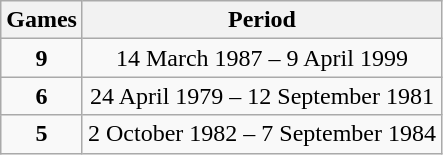<table class="wikitable sortable" style="text-align:center;">
<tr>
<th>Games</th>
<th>Period</th>
</tr>
<tr>
<td><strong>9</strong></td>
<td>14 March 1987 – 9 April 1999</td>
</tr>
<tr>
<td><strong>6</strong></td>
<td>24 April 1979 – 12 September 1981</td>
</tr>
<tr>
<td><strong>5</strong></td>
<td>2 October 1982 – 7 September 1984</td>
</tr>
</table>
